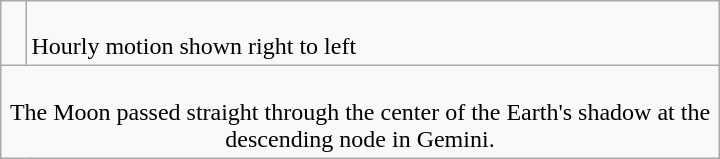<table class=wikitable width=480>
<tr>
<td></td>
<td><br>Hourly motion shown right to left</td>
</tr>
<tr align=center>
<td colspan=2><br>The Moon passed straight through the center of the Earth's shadow at the descending node in Gemini.</td>
</tr>
</table>
